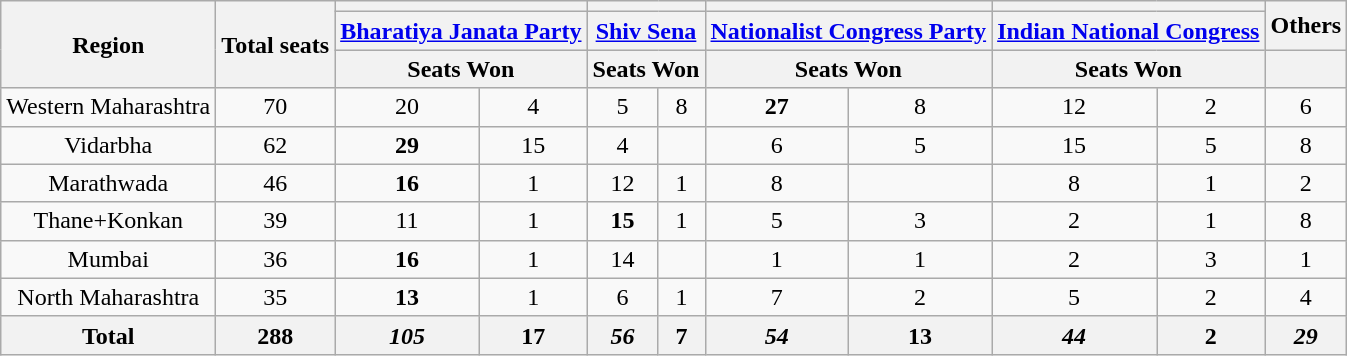<table class="wikitable sortable" style="text-align:center;">
<tr>
<th rowspan="3">Region</th>
<th rowspan="3">Total seats</th>
<th colspan="2"></th>
<th colspan="2"></th>
<th colspan="2"></th>
<th colspan="2"></th>
<th rowspan="2">Others</th>
</tr>
<tr bgcolor="#cccccc">
<th colspan="2"><a href='#'>Bharatiya Janata Party</a></th>
<th colspan="2"><a href='#'>Shiv Sena</a></th>
<th colspan="2"><a href='#'>Nationalist Congress Party</a></th>
<th colspan="2"><a href='#'>Indian National Congress</a></th>
</tr>
<tr>
<th colspan="2">Seats Won</th>
<th colspan="2">Seats Won</th>
<th colspan="2">Seats Won</th>
<th colspan="2">Seats Won</th>
<th></th>
</tr>
<tr>
<td>Western Maharashtra</td>
<td>70</td>
<td>20</td>
<td> 4</td>
<td>5</td>
<td> 8</td>
<td><strong>27</strong></td>
<td> 8</td>
<td>12</td>
<td> 2</td>
<td>6</td>
</tr>
<tr>
<td>Vidarbha</td>
<td>62</td>
<td><strong>29</strong></td>
<td> 15</td>
<td>4</td>
<td></td>
<td>6</td>
<td> 5</td>
<td>15</td>
<td> 5</td>
<td>8</td>
</tr>
<tr>
<td>Marathwada</td>
<td>46</td>
<td><strong>16</strong></td>
<td> 1</td>
<td>12</td>
<td> 1</td>
<td>8</td>
<td></td>
<td>8</td>
<td> 1</td>
<td>2</td>
</tr>
<tr>
<td>Thane+Konkan</td>
<td>39</td>
<td>11</td>
<td> 1</td>
<td><strong>15</strong></td>
<td> 1</td>
<td>5</td>
<td> 3</td>
<td>2</td>
<td> 1</td>
<td>8</td>
</tr>
<tr>
<td>Mumbai</td>
<td>36</td>
<td><strong>16</strong></td>
<td> 1</td>
<td>14</td>
<td></td>
<td>1</td>
<td> 1</td>
<td>2</td>
<td> 3</td>
<td>1</td>
</tr>
<tr>
<td>North Maharashtra</td>
<td>35</td>
<td><strong>13</strong></td>
<td> 1</td>
<td>6</td>
<td> 1</td>
<td>7</td>
<td> 2</td>
<td>5</td>
<td> 2</td>
<td>4</td>
</tr>
<tr>
<th><strong>Total</strong></th>
<th><strong>288</strong></th>
<th><strong><em>105</em></strong></th>
<th> 17</th>
<th><strong><em>56</em></strong></th>
<th> 7</th>
<th><strong><em>54</em></strong></th>
<th> 13</th>
<th><strong><em>44</em></strong></th>
<th> 2</th>
<th><strong><em>29</em></strong></th>
</tr>
</table>
